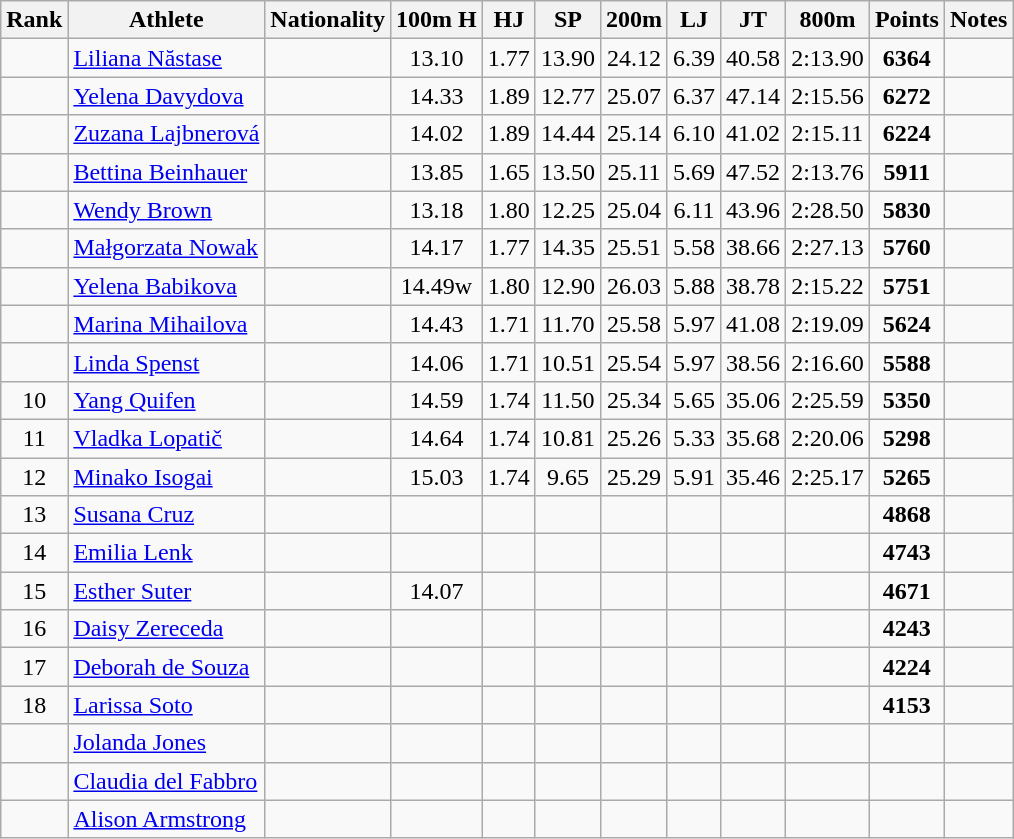<table class="wikitable sortable" style="text-align:center">
<tr>
<th>Rank</th>
<th>Athlete</th>
<th>Nationality</th>
<th>100m H</th>
<th>HJ</th>
<th>SP</th>
<th>200m</th>
<th>LJ</th>
<th>JT</th>
<th>800m</th>
<th>Points</th>
<th>Notes</th>
</tr>
<tr>
<td></td>
<td align=left><a href='#'>Liliana Năstase</a></td>
<td align=left></td>
<td>13.10</td>
<td>1.77</td>
<td>13.90</td>
<td>24.12</td>
<td>6.39</td>
<td>40.58</td>
<td>2:13.90</td>
<td><strong>6364</strong></td>
<td></td>
</tr>
<tr>
<td></td>
<td align=left><a href='#'>Yelena Davydova</a></td>
<td align=left></td>
<td>14.33</td>
<td>1.89</td>
<td>12.77</td>
<td>25.07</td>
<td>6.37</td>
<td>47.14</td>
<td>2:15.56</td>
<td><strong>6272</strong></td>
<td></td>
</tr>
<tr>
<td></td>
<td align=left><a href='#'>Zuzana Lajbnerová</a></td>
<td align=left></td>
<td>14.02</td>
<td>1.89</td>
<td>14.44</td>
<td>25.14</td>
<td>6.10</td>
<td>41.02</td>
<td>2:15.11</td>
<td><strong>6224</strong></td>
<td></td>
</tr>
<tr>
<td></td>
<td align=left><a href='#'>Bettina Beinhauer</a></td>
<td align=left></td>
<td>13.85</td>
<td>1.65</td>
<td>13.50</td>
<td>25.11</td>
<td>5.69</td>
<td>47.52</td>
<td>2:13.76</td>
<td><strong>5911</strong></td>
<td></td>
</tr>
<tr>
<td></td>
<td align=left><a href='#'>Wendy Brown</a></td>
<td align=left></td>
<td>13.18</td>
<td>1.80</td>
<td>12.25</td>
<td>25.04</td>
<td>6.11</td>
<td>43.96</td>
<td>2:28.50</td>
<td><strong>5830</strong></td>
<td></td>
</tr>
<tr>
<td></td>
<td align=left><a href='#'>Małgorzata Nowak</a></td>
<td align=left></td>
<td>14.17</td>
<td>1.77</td>
<td>14.35</td>
<td>25.51</td>
<td>5.58</td>
<td>38.66</td>
<td>2:27.13</td>
<td><strong>5760</strong></td>
<td></td>
</tr>
<tr>
<td></td>
<td align=left><a href='#'>Yelena Babikova</a></td>
<td align=left></td>
<td>14.49w</td>
<td>1.80</td>
<td>12.90</td>
<td>26.03</td>
<td>5.88</td>
<td>38.78</td>
<td>2:15.22</td>
<td><strong>5751</strong></td>
<td></td>
</tr>
<tr>
<td></td>
<td align=left><a href='#'>Marina Mihailova</a></td>
<td align=left></td>
<td>14.43</td>
<td>1.71</td>
<td>11.70</td>
<td>25.58</td>
<td>5.97</td>
<td>41.08</td>
<td>2:19.09</td>
<td><strong>5624</strong></td>
<td></td>
</tr>
<tr>
<td></td>
<td align=left><a href='#'>Linda Spenst</a></td>
<td align=left></td>
<td>14.06</td>
<td>1.71</td>
<td>10.51</td>
<td>25.54</td>
<td>5.97</td>
<td>38.56</td>
<td>2:16.60</td>
<td><strong>5588</strong></td>
<td></td>
</tr>
<tr>
<td>10</td>
<td align=left><a href='#'>Yang Quifen</a></td>
<td align=left></td>
<td>14.59</td>
<td>1.74</td>
<td>11.50</td>
<td>25.34</td>
<td>5.65</td>
<td>35.06</td>
<td>2:25.59</td>
<td><strong>5350</strong></td>
<td></td>
</tr>
<tr>
<td>11</td>
<td align=left><a href='#'>Vladka Lopatič</a></td>
<td align=left></td>
<td>14.64</td>
<td>1.74</td>
<td>10.81</td>
<td>25.26</td>
<td>5.33</td>
<td>35.68</td>
<td>2:20.06</td>
<td><strong>5298</strong></td>
<td></td>
</tr>
<tr>
<td>12</td>
<td align=left><a href='#'>Minako Isogai</a></td>
<td align=left></td>
<td>15.03</td>
<td>1.74</td>
<td>9.65</td>
<td>25.29</td>
<td>5.91</td>
<td>35.46</td>
<td>2:25.17</td>
<td><strong>5265</strong></td>
<td></td>
</tr>
<tr>
<td>13</td>
<td align=left><a href='#'>Susana Cruz</a></td>
<td align=left></td>
<td></td>
<td></td>
<td></td>
<td></td>
<td></td>
<td></td>
<td></td>
<td><strong>4868</strong></td>
<td></td>
</tr>
<tr>
<td>14</td>
<td align=left><a href='#'>Emilia Lenk</a></td>
<td align=left></td>
<td></td>
<td></td>
<td></td>
<td></td>
<td></td>
<td></td>
<td></td>
<td><strong>4743</strong></td>
<td></td>
</tr>
<tr>
<td>15</td>
<td align=left><a href='#'>Esther Suter</a></td>
<td align=left></td>
<td>14.07</td>
<td></td>
<td></td>
<td></td>
<td></td>
<td></td>
<td></td>
<td><strong>4671</strong></td>
<td></td>
</tr>
<tr>
<td>16</td>
<td align=left><a href='#'>Daisy Zereceda</a></td>
<td align=left></td>
<td></td>
<td></td>
<td></td>
<td></td>
<td></td>
<td></td>
<td></td>
<td><strong>4243</strong></td>
<td></td>
</tr>
<tr>
<td>17</td>
<td align=left><a href='#'>Deborah de Souza</a></td>
<td align=left></td>
<td></td>
<td></td>
<td></td>
<td></td>
<td></td>
<td></td>
<td></td>
<td><strong>4224</strong></td>
<td></td>
</tr>
<tr>
<td>18</td>
<td align=left><a href='#'>Larissa Soto</a></td>
<td align=left></td>
<td></td>
<td></td>
<td></td>
<td></td>
<td></td>
<td></td>
<td></td>
<td><strong>4153</strong></td>
<td></td>
</tr>
<tr>
<td></td>
<td align=left><a href='#'>Jolanda Jones</a></td>
<td align=left></td>
<td></td>
<td></td>
<td></td>
<td></td>
<td></td>
<td></td>
<td></td>
<td><strong></strong></td>
<td></td>
</tr>
<tr>
<td></td>
<td align=left><a href='#'>Claudia del Fabbro</a></td>
<td align=left></td>
<td></td>
<td></td>
<td></td>
<td></td>
<td></td>
<td></td>
<td></td>
<td><strong></strong></td>
<td></td>
</tr>
<tr>
<td></td>
<td align=left><a href='#'>Alison Armstrong</a></td>
<td align=left></td>
<td></td>
<td></td>
<td></td>
<td></td>
<td></td>
<td></td>
<td></td>
<td><strong></strong></td>
<td></td>
</tr>
</table>
